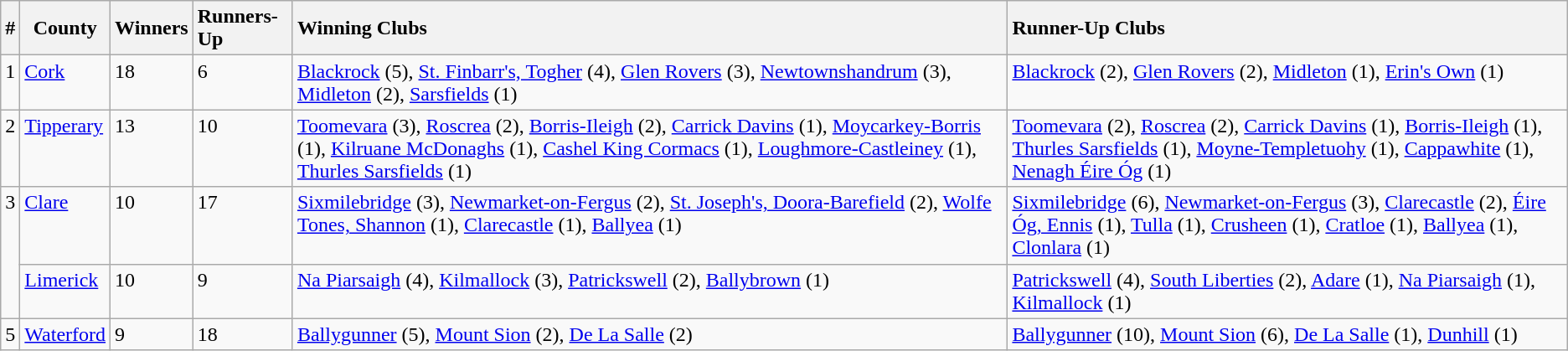<table class="wikitable">
<tr>
<th>#</th>
<th>County</th>
<th style="text-align:left">Winners</th>
<th style="text-align:left">Runners-Up</th>
<th style="text-align:left">Winning Clubs</th>
<th style="text-align:left">Runner-Up Clubs</th>
</tr>
<tr style="vertical-align:top">
<td>1</td>
<td> <a href='#'>Cork</a></td>
<td>18</td>
<td>6</td>
<td><a href='#'>Blackrock</a> (5), <a href='#'>St. Finbarr's, Togher</a> (4), <a href='#'>Glen Rovers</a> (3), <a href='#'>Newtownshandrum</a> (3), <a href='#'>Midleton</a> (2),  <a href='#'>Sarsfields</a> (1)</td>
<td><a href='#'>Blackrock</a> (2), <a href='#'>Glen Rovers</a> (2), <a href='#'>Midleton</a> (1), <a href='#'>Erin's Own</a> (1)</td>
</tr>
<tr style="vertical-align:top">
<td>2</td>
<td> <a href='#'>Tipperary</a></td>
<td>13</td>
<td>10</td>
<td><a href='#'>Toomevara</a> (3), <a href='#'>Roscrea</a> (2), <a href='#'>Borris-Ileigh</a> (2), <a href='#'>Carrick Davins</a> (1), <a href='#'>Moycarkey-Borris</a> (1), <a href='#'>Kilruane McDonaghs</a> (1), <a href='#'>Cashel King Cormacs</a> (1), <a href='#'>Loughmore-Castleiney</a> (1), <a href='#'>Thurles Sarsfields</a> (1)</td>
<td><a href='#'>Toomevara</a> (2), <a href='#'>Roscrea</a> (2), <a href='#'>Carrick Davins</a> (1), <a href='#'>Borris-Ileigh</a> (1), <a href='#'>Thurles Sarsfields</a> (1), <a href='#'>Moyne-Templetuohy</a> (1), <a href='#'>Cappawhite</a> (1), <a href='#'>Nenagh Éire Óg</a> (1)</td>
</tr>
<tr style="vertical-align:top">
<td rowspan="2">3</td>
<td> <a href='#'>Clare</a></td>
<td>10</td>
<td>17</td>
<td><a href='#'>Sixmilebridge</a> (3), <a href='#'>Newmarket-on-Fergus</a> (2), <a href='#'>St. Joseph's, Doora-Barefield</a> (2), <a href='#'>Wolfe Tones, Shannon</a> (1), <a href='#'>Clarecastle</a> (1), <a href='#'>Ballyea</a> (1)</td>
<td><a href='#'>Sixmilebridge</a> (6), <a href='#'>Newmarket-on-Fergus</a> (3), <a href='#'>Clarecastle</a> (2), <a href='#'>Éire Óg, Ennis</a> (1), <a href='#'>Tulla</a> (1), <a href='#'>Crusheen</a> (1), <a href='#'>Cratloe</a> (1), <a href='#'>Ballyea</a> (1), <a href='#'>Clonlara</a> (1)</td>
</tr>
<tr style="vertical-align:top">
<td> <a href='#'>Limerick</a></td>
<td>10</td>
<td>9</td>
<td><a href='#'>Na Piarsaigh</a> (4), <a href='#'>Kilmallock</a> (3), <a href='#'>Patrickswell</a> (2), <a href='#'>Ballybrown</a> (1)</td>
<td><a href='#'>Patrickswell</a> (4), <a href='#'>South Liberties</a> (2), <a href='#'>Adare</a> (1), <a href='#'>Na Piarsaigh</a> (1), <a href='#'>Kilmallock</a> (1)</td>
</tr>
<tr style="vertical-align:top">
<td>5</td>
<td> <a href='#'>Waterford</a></td>
<td>9</td>
<td>18</td>
<td><a href='#'>Ballygunner</a> (5), <a href='#'>Mount Sion</a> (2), <a href='#'>De La Salle</a> (2)</td>
<td><a href='#'>Ballygunner</a> (10), <a href='#'>Mount Sion</a> (6), <a href='#'>De La Salle</a> (1), <a href='#'>Dunhill</a> (1)</td>
</tr>
</table>
